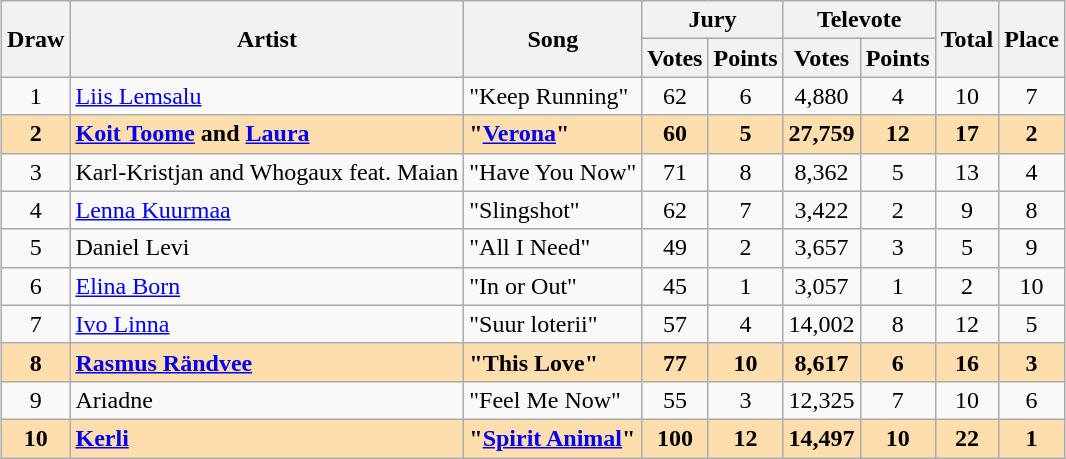<table class="sortable wikitable" style="margin: 1em auto 1em auto; text-align:center;">
<tr>
<th rowspan="2">Draw</th>
<th rowspan="2">Artist</th>
<th rowspan="2">Song</th>
<th colspan="2">Jury</th>
<th colspan="2">Televote</th>
<th rowspan="2">Total</th>
<th rowspan="2">Place</th>
</tr>
<tr>
<th>Votes</th>
<th>Points</th>
<th>Votes</th>
<th>Points</th>
</tr>
<tr>
<td>1</td>
<td align="left"><a href='#'>Liis Lemsalu</a></td>
<td align="left">"Keep Running"</td>
<td>62</td>
<td>6</td>
<td>4,880</td>
<td>4</td>
<td>10</td>
<td>7</td>
</tr>
<tr style="font-weight:bold; background:navajowhite;">
<td>2</td>
<td align="left"><a href='#'>Koit Toome</a> and <a href='#'>Laura</a></td>
<td align="left">"<a href='#'>Verona</a>"</td>
<td>60</td>
<td>5</td>
<td>27,759</td>
<td>12</td>
<td>17</td>
<td>2</td>
</tr>
<tr>
<td>3</td>
<td align="left">Karl-Kristjan and Whogaux feat. Maian</td>
<td align="left">"Have You Now"</td>
<td>71</td>
<td>8</td>
<td>8,362</td>
<td>5</td>
<td>13</td>
<td>4</td>
</tr>
<tr>
<td>4</td>
<td align="left"><a href='#'>Lenna Kuurmaa</a></td>
<td align="left">"Slingshot"</td>
<td>62</td>
<td>7</td>
<td>3,422</td>
<td>2</td>
<td>9</td>
<td>8</td>
</tr>
<tr>
<td>5</td>
<td align="left">Daniel Levi</td>
<td align="left">"All I Need"</td>
<td>49</td>
<td>2</td>
<td>3,657</td>
<td>3</td>
<td>5</td>
<td>9</td>
</tr>
<tr>
<td>6</td>
<td align="left"><a href='#'>Elina Born</a></td>
<td align="left">"In or Out"</td>
<td>45</td>
<td>1</td>
<td>3,057</td>
<td>1</td>
<td>2</td>
<td>10</td>
</tr>
<tr>
<td>7</td>
<td align="left"><a href='#'>Ivo Linna</a></td>
<td align="left">"Suur loterii"</td>
<td>57</td>
<td>4</td>
<td>14,002</td>
<td>8</td>
<td>12</td>
<td>5</td>
</tr>
<tr style="font-weight:bold; background:navajowhite;">
<td>8</td>
<td align="left"><a href='#'>Rasmus Rändvee</a></td>
<td align="left">"This Love"</td>
<td>77</td>
<td>10</td>
<td>8,617</td>
<td>6</td>
<td>16</td>
<td>3</td>
</tr>
<tr>
<td>9</td>
<td align="left">Ariadne</td>
<td align="left">"Feel Me Now"</td>
<td>55</td>
<td>3</td>
<td>12,325</td>
<td>7</td>
<td>10</td>
<td>6</td>
</tr>
<tr style="font-weight:bold; background:navajowhite;">
<td>10</td>
<td align="left"><a href='#'>Kerli</a></td>
<td align="left">"<a href='#'>Spirit Animal</a>"</td>
<td>100</td>
<td>12</td>
<td>14,497</td>
<td>10</td>
<td>22</td>
<td>1</td>
</tr>
</table>
